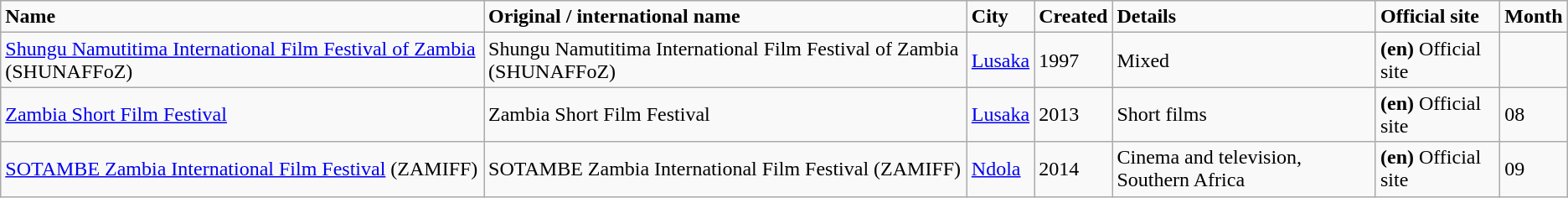<table class="wikitable">
<tr>
<td><strong>Name</strong></td>
<td><strong>Original / international name</strong></td>
<td><strong>City</strong></td>
<td><strong>Created</strong></td>
<td><strong>Details</strong></td>
<td><strong>Official site</strong></td>
<td><strong>Month</strong></td>
</tr>
<tr>
<td><a href='#'>Shungu Namutitima International Film Festival of Zambia</a> (SHUNAFFoZ)</td>
<td>Shungu Namutitima International Film Festival of Zambia (SHUNAFFoZ)</td>
<td><a href='#'>Lusaka</a></td>
<td>1997</td>
<td>Mixed</td>
<td><strong>(en)</strong> Official site</td>
<td></td>
</tr>
<tr>
<td><a href='#'>Zambia Short Film Festival</a></td>
<td>Zambia Short Film Festival</td>
<td><a href='#'>Lusaka</a></td>
<td>2013</td>
<td>Short films</td>
<td><strong>(en)</strong> Official site</td>
<td>08</td>
</tr>
<tr>
<td><a href='#'>SOTAMBE Zambia International Film Festival</a> (ZAMIFF)</td>
<td>SOTAMBE Zambia International Film Festival (ZAMIFF)</td>
<td><a href='#'>Ndola</a></td>
<td>2014</td>
<td>Cinema and television, Southern Africa</td>
<td><strong>(en)</strong> Official site</td>
<td>09</td>
</tr>
</table>
